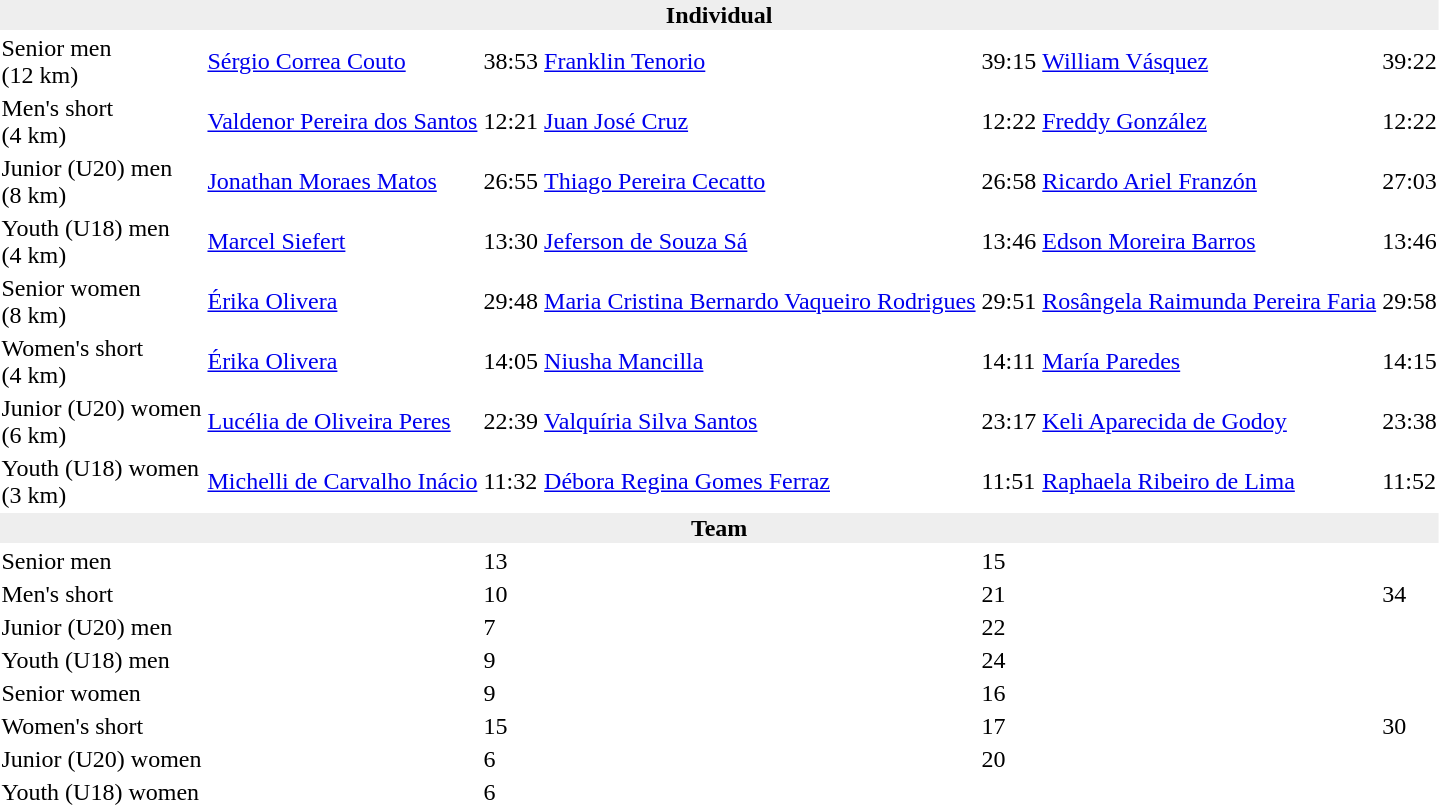<table>
<tr>
<td colspan=7 bgcolor=#eeeeee style=text-align:center;><strong>Individual</strong></td>
</tr>
<tr>
<td>Senior men<br>(12 km)</td>
<td><a href='#'>Sérgio Correa Couto</a><br></td>
<td>38:53</td>
<td><a href='#'>Franklin Tenorio</a><br></td>
<td>39:15</td>
<td><a href='#'>William Vásquez</a><br></td>
<td>39:22</td>
</tr>
<tr>
<td>Men's short<br>(4 km)</td>
<td><a href='#'>Valdenor Pereira dos Santos</a><br></td>
<td>12:21</td>
<td><a href='#'>Juan José Cruz</a><br></td>
<td>12:22</td>
<td><a href='#'>Freddy González</a><br></td>
<td>12:22</td>
</tr>
<tr>
<td>Junior (U20) men<br>(8 km)</td>
<td><a href='#'>Jonathan Moraes Matos</a><br></td>
<td>26:55</td>
<td><a href='#'>Thiago Pereira Cecatto</a><br></td>
<td>26:58</td>
<td><a href='#'>Ricardo Ariel Franzón</a><br></td>
<td>27:03</td>
</tr>
<tr>
<td>Youth (U18) men<br>(4 km)</td>
<td><a href='#'>Marcel Siefert</a><br></td>
<td>13:30</td>
<td><a href='#'>Jeferson de Souza Sá</a><br></td>
<td>13:46</td>
<td><a href='#'>Edson Moreira Barros</a><br></td>
<td>13:46</td>
</tr>
<tr>
<td>Senior women<br>(8 km)</td>
<td><a href='#'>Érika Olivera</a><br></td>
<td>29:48</td>
<td><a href='#'>Maria Cristina Bernardo Vaqueiro Rodrigues</a><br></td>
<td>29:51</td>
<td><a href='#'>Rosângela Raimunda Pereira Faria</a><br></td>
<td>29:58</td>
</tr>
<tr>
<td>Women's short<br>(4 km)</td>
<td><a href='#'>Érika Olivera</a><br></td>
<td>14:05</td>
<td><a href='#'>Niusha Mancilla</a><br></td>
<td>14:11</td>
<td><a href='#'>María Paredes</a><br></td>
<td>14:15</td>
</tr>
<tr>
<td>Junior (U20) women<br>(6 km)</td>
<td><a href='#'>Lucélia de Oliveira Peres</a><br></td>
<td>22:39</td>
<td><a href='#'>Valquíria Silva Santos</a><br></td>
<td>23:17</td>
<td><a href='#'>Keli Aparecida de Godoy</a><br></td>
<td>23:38</td>
</tr>
<tr>
<td>Youth (U18) women<br>(3 km)</td>
<td><a href='#'>Michelli de Carvalho Inácio</a><br></td>
<td>11:32</td>
<td><a href='#'>Débora Regina Gomes Ferraz</a><br></td>
<td>11:51</td>
<td><a href='#'>Raphaela Ribeiro de Lima</a><br></td>
<td>11:52</td>
</tr>
<tr>
<td colspan=7 bgcolor=#eeeeee style=text-align:center;><strong>Team</strong></td>
</tr>
<tr>
<td>Senior men</td>
<td></td>
<td>13</td>
<td></td>
<td>15</td>
<td></td>
<td></td>
</tr>
<tr>
<td>Men's short</td>
<td></td>
<td>10</td>
<td></td>
<td>21</td>
<td></td>
<td>34</td>
</tr>
<tr>
<td>Junior (U20) men</td>
<td></td>
<td>7</td>
<td></td>
<td>22</td>
<td></td>
<td></td>
</tr>
<tr>
<td>Youth (U18) men</td>
<td></td>
<td>9</td>
<td></td>
<td>24</td>
<td></td>
<td></td>
</tr>
<tr>
<td>Senior women</td>
<td></td>
<td>9</td>
<td></td>
<td>16</td>
<td></td>
<td></td>
</tr>
<tr>
<td>Women's short</td>
<td></td>
<td>15</td>
<td></td>
<td>17</td>
<td></td>
<td>30</td>
</tr>
<tr>
<td>Junior (U20) women</td>
<td></td>
<td>6</td>
<td></td>
<td>20</td>
<td></td>
<td></td>
</tr>
<tr>
<td>Youth (U18) women</td>
<td></td>
<td>6</td>
<td></td>
<td></td>
<td></td>
<td></td>
</tr>
</table>
